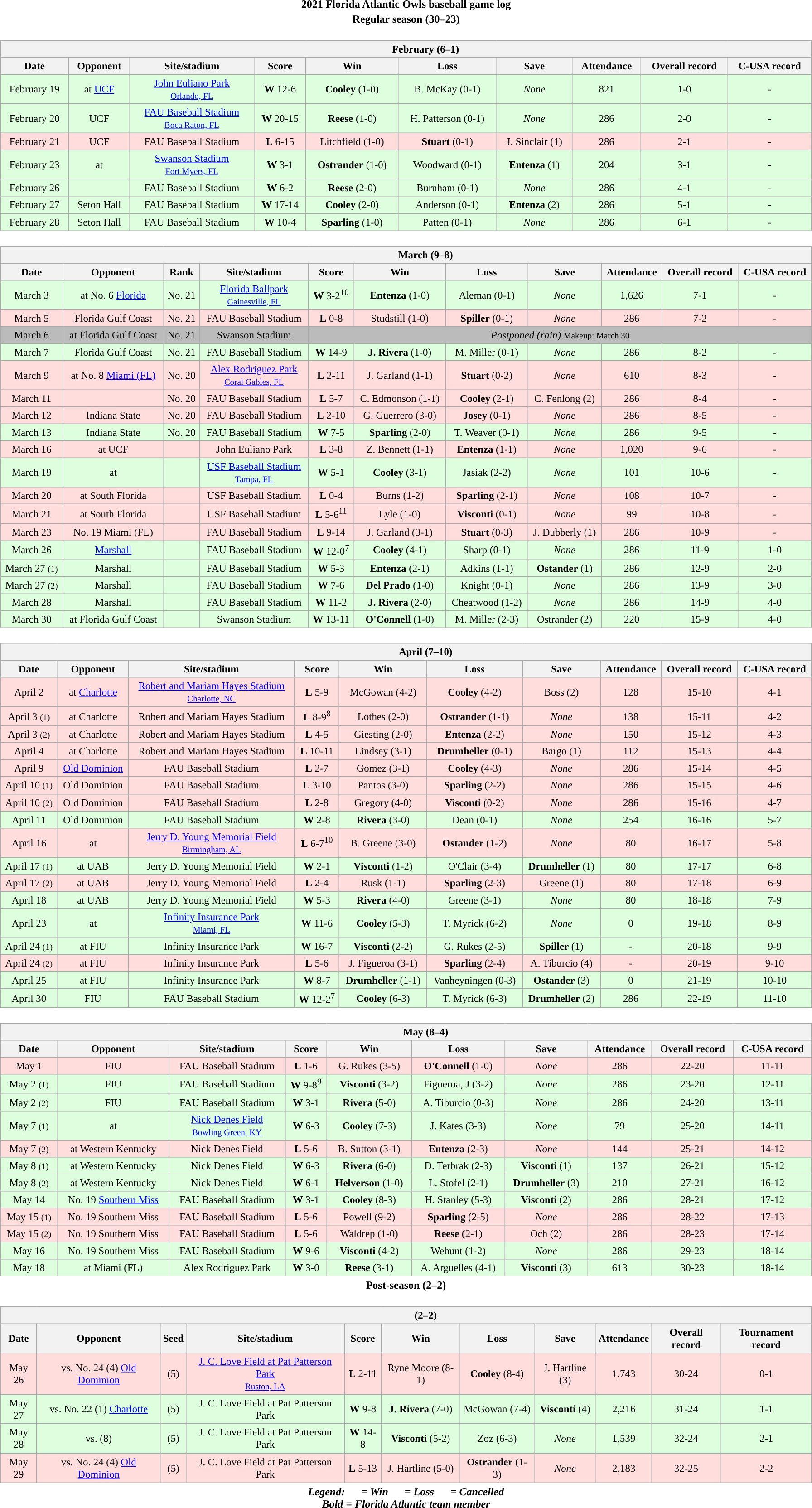<table class="toccolours" width=95% style="clear:both; margin:1.5em auto; text-align:center;">
<tr>
<th colspan=2>2021 Florida Atlantic Owls baseball game log</th>
</tr>
<tr>
<th colspan=2>Regular season (30–23)</th>
</tr>
<tr valign="top">
<td><br><table class="wikitable collapsible collapsed" style="margin:auto; width:100%; text-align:center; font-size:95%">
<tr>
<th colspan=11 style="padding-left:4em;">February (6–1)</th>
</tr>
<tr>
<th>Date</th>
<th>Opponent</th>
<th>Site/stadium</th>
<th>Score</th>
<th>Win</th>
<th>Loss</th>
<th>Save</th>
<th>Attendance</th>
<th>Overall record</th>
<th>C-USA record</th>
</tr>
<tr align="center" bgcolor="ddffdd">
<td>February 19</td>
<td>at <a href='#'>UCF</a></td>
<td><a href='#'>John Euliano Park</a><br><small><a href='#'>Orlando, FL</a></small></td>
<td><strong>W</strong> 12-6</td>
<td><strong>Cooley</strong> (1-0)</td>
<td>B. McKay (0-1)</td>
<td><em>None</em></td>
<td>821</td>
<td>1-0</td>
<td>-</td>
</tr>
<tr align="center" bgcolor="ddffdd">
<td>February 20</td>
<td>UCF</td>
<td><a href='#'>FAU Baseball Stadium</a><br><small><a href='#'>Boca Raton, FL</a></small></td>
<td><strong>W</strong> 20-15</td>
<td><strong>Reese</strong> (1-0)</td>
<td>H. Patterson (0-1)</td>
<td><em>None</em></td>
<td>286</td>
<td>2-0</td>
<td>-</td>
</tr>
<tr align="center" bgcolor="ffdddd">
<td>February 21</td>
<td>UCF</td>
<td>FAU Baseball Stadium</td>
<td><strong>L</strong> 6-15</td>
<td>Litchfield (1-0)</td>
<td><strong>Stuart</strong> (0-1)</td>
<td>J. Sinclair (1)</td>
<td>286</td>
<td>2-1</td>
<td>-</td>
</tr>
<tr align="center" bgcolor="ddffdd">
<td>February 23</td>
<td>at </td>
<td><a href='#'>Swanson Stadium</a><br><small><a href='#'>Fort Myers, FL</a></small></td>
<td><strong>W</strong> 3-1</td>
<td><strong>Ostrander</strong> (1-0)</td>
<td>Woodward (0-1)</td>
<td><strong>Entenza</strong> (1)</td>
<td>204</td>
<td>3-1</td>
<td>-</td>
</tr>
<tr align="center" bgcolor="ddffdd">
<td>February 26</td>
<td></td>
<td>FAU Baseball Stadium</td>
<td><strong>W</strong> 6-2</td>
<td><strong>Reese</strong> (2-0)</td>
<td>Burnham (0-1)</td>
<td><em>None</em></td>
<td>286</td>
<td>4-1</td>
<td>-</td>
</tr>
<tr align="center" bgcolor="ddffdd">
<td>February 27</td>
<td>Seton Hall</td>
<td>FAU Baseball Stadium</td>
<td><strong>W</strong> 17-14</td>
<td><strong>Cooley</strong> (2-0)</td>
<td>Anderson (0-1)</td>
<td><strong>Entenza</strong> (2)</td>
<td>286</td>
<td>5-1</td>
<td>-</td>
</tr>
<tr align="center" bgcolor="ddffdd">
<td>February 28</td>
<td>Seton Hall</td>
<td>FAU Baseball Stadium</td>
<td><strong>W</strong> 10-4</td>
<td><strong>Sparling</strong> (1-0)</td>
<td>Patten (0-1)</td>
<td><em>None</em></td>
<td>286</td>
<td>6-1</td>
<td>-</td>
</tr>
</table>
</td>
</tr>
<tr>
<td><br><table class="wikitable collapsible collapsed" style="margin:auto; width:100%; text-align:center; font-size:95%">
<tr>
<th colspan=11 style="padding-left:4em;">March (9–8)</th>
</tr>
<tr>
<th>Date</th>
<th>Opponent</th>
<th>Rank</th>
<th>Site/stadium</th>
<th>Score</th>
<th>Win</th>
<th>Loss</th>
<th>Save</th>
<th>Attendance</th>
<th>Overall record</th>
<th>C-USA record</th>
</tr>
<tr align="center" bgcolor="ddffdd">
<td>March 3</td>
<td>at No. 6 <a href='#'>Florida</a></td>
<td>No. 21</td>
<td><a href='#'>Florida Ballpark</a><br><small><a href='#'>Gainesville, FL</a></small></td>
<td><strong>W</strong> 3-2<sup>10</sup></td>
<td><strong>Entenza</strong> (1-0)</td>
<td>Aleman (0-1)</td>
<td><em>None</em></td>
<td>1,626</td>
<td>7-1</td>
<td>-</td>
</tr>
<tr align="center" bgcolor="ffdddd">
<td>March 5</td>
<td>Florida Gulf Coast</td>
<td>No. 21</td>
<td>FAU Baseball Stadium</td>
<td><strong>L</strong> 0-8</td>
<td>Studstill (1-0)</td>
<td><strong>Spiller</strong> (0-1)</td>
<td><em>None</em></td>
<td>286</td>
<td>7-2</td>
<td>-</td>
</tr>
<tr align="center" bgcolor="bbbbbb">
<td>March 6</td>
<td>at Florida Gulf Coast</td>
<td>No. 21</td>
<td>Swanson Stadium</td>
<td colspan=7><em>Postponed (rain)</em> <small>Makeup: March 30</small></td>
</tr>
<tr align="center" bgcolor="ddffdd">
<td>March 7</td>
<td>Florida Gulf Coast</td>
<td>No. 21</td>
<td>FAU Baseball Stadium</td>
<td><strong>W</strong> 14-9</td>
<td><strong>J. Rivera</strong> (1-0)</td>
<td>M. Miller (0-1)</td>
<td><em>None</em></td>
<td>286</td>
<td>8-2</td>
<td>-</td>
</tr>
<tr align="center" bgcolor="ffdddd">
<td>March 9</td>
<td>at No. 8 <a href='#'>Miami (FL)</a></td>
<td>No. 20</td>
<td><a href='#'>Alex Rodriguez Park</a><br><small><a href='#'>Coral Gables, FL</a></small></td>
<td><strong>L</strong> 2-11</td>
<td>J. Garland (1-1)</td>
<td><strong>Stuart</strong> (0-2)</td>
<td><em>None</em></td>
<td>610</td>
<td>8-3</td>
<td>-</td>
</tr>
<tr align="center" bgcolor="ffdddd">
<td>March 11</td>
<td></td>
<td>No. 20</td>
<td>FAU Baseball Stadium</td>
<td><strong>L</strong> 5-7</td>
<td>C. Edmonson (1-1)</td>
<td><strong>Cooley</strong> (2-1)</td>
<td>C. Fenlong (2)</td>
<td>286</td>
<td>8-4</td>
<td>-</td>
</tr>
<tr align="center" bgcolor="ffdddd">
<td>March 12</td>
<td>Indiana State</td>
<td>No. 20</td>
<td>FAU Baseball Stadium</td>
<td><strong>L</strong> 2-10</td>
<td>G. Guerrero (3-0)</td>
<td><strong>Josey</strong> (0-1)</td>
<td><em>None</em></td>
<td>286</td>
<td>8-5</td>
<td>-</td>
</tr>
<tr align="center" bgcolor="ddffdd">
<td>March 13</td>
<td>Indiana State</td>
<td>No. 20</td>
<td>FAU Baseball Stadium</td>
<td><strong>W</strong> 7-5</td>
<td><strong>Sparling</strong> (2-0)</td>
<td>T. Weaver (0-1)</td>
<td><em>None</em></td>
<td>286</td>
<td>9-5</td>
<td>-</td>
</tr>
<tr align="center" bgcolor="ffdddd">
<td>March 16</td>
<td>at UCF</td>
<td></td>
<td>John Euliano Park</td>
<td><strong>L</strong> 3-8</td>
<td>Z. Bennett (1-1)</td>
<td><strong>Entenza</strong> (1-1)</td>
<td><em>None</em></td>
<td>1,020</td>
<td>9-6</td>
<td>-</td>
</tr>
<tr align="center" bgcolor="ddffdd">
<td>March 19</td>
<td>at </td>
<td></td>
<td><a href='#'>USF Baseball Stadium</a><br><small><a href='#'>Tampa, FL</a></small></td>
<td><strong>W</strong> 5-1</td>
<td><strong>Cooley</strong> (3-1)</td>
<td>Jasiak (2-2)</td>
<td><em>None</em></td>
<td>101</td>
<td>10-6</td>
<td>-</td>
</tr>
<tr align="center" bgcolor="ffdddd">
<td>March 20</td>
<td>at South Florida</td>
<td></td>
<td>USF Baseball Stadium</td>
<td><strong>L</strong> 0-4</td>
<td>Burns (1-2)</td>
<td><strong>Sparling</strong> (2-1)</td>
<td><em>None</em></td>
<td>108</td>
<td>10-7</td>
<td>-</td>
</tr>
<tr align="center" bgcolor="ffdddd">
<td>March 21</td>
<td>at South Florida</td>
<td></td>
<td>USF Baseball Stadium</td>
<td><strong>L</strong> 5-6<sup>11</sup></td>
<td>Lyle (1-0)</td>
<td><strong>Visconti</strong> (0-1)</td>
<td><em>None</em></td>
<td>99</td>
<td>10-8</td>
<td>-</td>
</tr>
<tr align="center" bgcolor="ffdddd">
<td>March 23</td>
<td>No. 19 Miami (FL)</td>
<td></td>
<td>FAU Baseball Stadium</td>
<td><strong>L</strong> 9-14</td>
<td>J. Garland (3-1)</td>
<td><strong>Stuart</strong> (0-3)</td>
<td>J. Dubberly (1)</td>
<td>286</td>
<td>10-9</td>
<td>-</td>
</tr>
<tr align="center" bgcolor="ddffdd">
<td>March 26</td>
<td><a href='#'>Marshall</a></td>
<td></td>
<td>FAU Baseball Stadium</td>
<td><strong>W</strong> 12-0<sup>7</sup></td>
<td><strong>Cooley</strong> (4-1)</td>
<td>Sharp (0-1)</td>
<td><em>None</em></td>
<td>286</td>
<td>11-9</td>
<td>1-0</td>
</tr>
<tr align="center" bgcolor="ddffdd">
<td>March 27 <small>(1)</small></td>
<td>Marshall</td>
<td></td>
<td>FAU Baseball Stadium</td>
<td><strong>W</strong> 5-3</td>
<td><strong>Entenza</strong> (2-1)</td>
<td>Adkins (1-1)</td>
<td><strong>Ostander</strong> (1)</td>
<td>286</td>
<td>12-9</td>
<td>2-0</td>
</tr>
<tr align="center" bgcolor="ddffdd">
<td>March 27 <small>(2)</small></td>
<td>Marshall</td>
<td></td>
<td>FAU Baseball Stadium</td>
<td><strong>W</strong> 7-6</td>
<td><strong>Del Prado</strong> (1-0)</td>
<td>Knight (0-1)</td>
<td><em>None</em></td>
<td>286</td>
<td>13-9</td>
<td>3-0</td>
</tr>
<tr align="center" bgcolor="ddffdd">
<td>March 28</td>
<td>Marshall</td>
<td></td>
<td>FAU Baseball Stadium</td>
<td><strong>W</strong> 11-2</td>
<td><strong>J. Rivera</strong> (2-0)</td>
<td>Cheatwood (1-2)</td>
<td><em>None</em></td>
<td>286</td>
<td>14-9</td>
<td>4-0</td>
</tr>
<tr align="center" bgcolor="ddffdd">
<td>March 30</td>
<td>at Florida Gulf Coast</td>
<td></td>
<td>Swanson Stadium</td>
<td><strong>W</strong> 13-11</td>
<td><strong>O'Connell</strong> (1-0)</td>
<td>M. Miller (2-3)</td>
<td>Ostrander (2)</td>
<td>220</td>
<td>15-9</td>
<td>4-0</td>
</tr>
</table>
</td>
</tr>
<tr>
<td><br><table class="wikitable collapsible collapsed" style="margin:auto; width:100%; text-align:center; font-size:95%">
<tr>
<th colspan=11 style="padding-left:4em;">April (7–10)</th>
</tr>
<tr>
<th>Date</th>
<th>Opponent</th>
<th>Site/stadium</th>
<th>Score</th>
<th>Win</th>
<th>Loss</th>
<th>Save</th>
<th>Attendance</th>
<th>Overall record</th>
<th>C-USA record</th>
</tr>
<tr align="center" bgcolor="ffdddd">
<td>April 2</td>
<td>at <a href='#'>Charlotte</a></td>
<td><a href='#'>Robert and Mariam Hayes Stadium</a><br><small><a href='#'>Charlotte, NC</a></small></td>
<td><strong>L</strong> 5-9</td>
<td>McGowan (4-2)</td>
<td><strong>Cooley</strong> (4-2)</td>
<td>Boss (2)</td>
<td>128</td>
<td>15-10</td>
<td>4-1</td>
</tr>
<tr align="center" bgcolor="ffdddd">
<td>April 3 <small>(1)</small></td>
<td>at Charlotte</td>
<td>Robert and Mariam Hayes Stadium</td>
<td><strong>L</strong> 8-9<sup>8</sup></td>
<td>Lothes (2-0)</td>
<td><strong>Ostrander</strong> (1-1)</td>
<td><em>None</em></td>
<td>138</td>
<td>15-11</td>
<td>4-2</td>
</tr>
<tr align="center" bgcolor="ffdddd">
<td>April 3 <small>(2)</small></td>
<td>at Charlotte</td>
<td>Robert and Mariam Hayes Stadium</td>
<td><strong>L</strong> 4-5</td>
<td>Giesting (2-0)</td>
<td><strong>Entenza</strong> (2-2)</td>
<td><em>None</em></td>
<td>150</td>
<td>15-12</td>
<td>4-3</td>
</tr>
<tr align="center" bgcolor="ffdddd">
<td>April 4</td>
<td>at Charlotte</td>
<td>Robert and Mariam Hayes Stadium</td>
<td><strong>L</strong> 10-11</td>
<td>Lindsey (3-1)</td>
<td><strong>Drumheller</strong> (0-1)</td>
<td>Bargo (1)</td>
<td>112</td>
<td>15-13</td>
<td>4-4</td>
</tr>
<tr align="center" bgcolor="ffdddd">
<td>April 9</td>
<td><a href='#'>Old Dominion</a></td>
<td>FAU Baseball Stadium</td>
<td><strong>L</strong> 2-7</td>
<td>Gomez (3-1)</td>
<td><strong>Cooley</strong> (4-3)</td>
<td><em>None</em></td>
<td>286</td>
<td>15-14</td>
<td>4-5</td>
</tr>
<tr align="center" bgcolor="ffdddd">
<td>April 10 <small>(1)</small></td>
<td>Old Dominion</td>
<td>FAU Baseball Stadium</td>
<td><strong>L</strong> 3-10</td>
<td>Pantos (3-0)</td>
<td><strong>Sparling</strong> (2-2)</td>
<td><em>None</em></td>
<td>286</td>
<td>15-15</td>
<td>4-6</td>
</tr>
<tr align="center" bgcolor="ffdddd">
<td>April 10 <small>(2)</small></td>
<td>Old Dominion</td>
<td>FAU Baseball Stadium</td>
<td><strong>L</strong> 2-8</td>
<td>Gregory (4-0)</td>
<td><strong>Visconti</strong> (0-2)</td>
<td><em>None</em></td>
<td>286</td>
<td>15-16</td>
<td>4-7</td>
</tr>
<tr align="center" bgcolor="ddffdd">
<td>April 11</td>
<td>Old Dominion</td>
<td>FAU Baseball Stadium</td>
<td><strong>W</strong> 2-8</td>
<td><strong>Rivera</strong> (3-0)</td>
<td>Dean (0-1)</td>
<td><em>None</em></td>
<td>254</td>
<td>16-16</td>
<td>5-7</td>
</tr>
<tr align="center" bgcolor="ffdddd">
<td>April 16</td>
<td>at </td>
<td><a href='#'>Jerry D. Young Memorial Field</a><br><small><a href='#'>Birmingham, AL</a></small></td>
<td><strong>L</strong> 6-7<sup>10</sup></td>
<td>B. Greene (3-0)</td>
<td><strong>Ostander</strong> (1-2)</td>
<td><em>None</em></td>
<td>80</td>
<td>16-17</td>
<td>5-8</td>
</tr>
<tr align="center" bgcolor="ddffdd">
<td>April 17 <small>(1)</small></td>
<td>at UAB</td>
<td>Jerry D. Young Memorial Field</td>
<td><strong>W</strong> 2-1</td>
<td><strong>Visconti</strong> (1-2)</td>
<td>O'Clair (3-4)</td>
<td><strong>Drumheller</strong> (1)</td>
<td>80</td>
<td>17-17</td>
<td>6-8</td>
</tr>
<tr align="center" bgcolor="ffdddd">
<td>April 17 <small>(2)</small></td>
<td>at UAB</td>
<td>Jerry D. Young Memorial Field</td>
<td><strong>L</strong> 2-4</td>
<td>Rusk (1-1)</td>
<td><strong>Sparling</strong> (2-3)</td>
<td>Greene (1)</td>
<td>80</td>
<td>17-18</td>
<td>6-9</td>
</tr>
<tr align="center" bgcolor="ddffdd">
<td>April 18</td>
<td>at UAB</td>
<td>Jerry D. Young Memorial Field</td>
<td><strong>W</strong> 5-3</td>
<td><strong>Rivera</strong> (4-0)</td>
<td>Greene (3-1)</td>
<td><em>None</em></td>
<td>80</td>
<td>18-18</td>
<td>7-9</td>
</tr>
<tr align="center" bgcolor="ddffdd">
<td>April 23</td>
<td>at </td>
<td><a href='#'>Infinity Insurance Park</a><br><small><a href='#'>Miami, FL</a></small></td>
<td><strong>W</strong> 11-6</td>
<td><strong>Cooley</strong> (5-3)</td>
<td>T. Myrick (6-2)</td>
<td><em>None</em></td>
<td>0</td>
<td>19-18</td>
<td>8-9</td>
</tr>
<tr align="center" bgcolor="ddffdd">
<td>April 24 <small>(1)</small></td>
<td>at FIU</td>
<td>Infinity Insurance Park</td>
<td><strong>W</strong> 16-7</td>
<td><strong>Visconti</strong> (2-2)</td>
<td>G. Rukes (2-5)</td>
<td><strong>Spiller</strong> (1)</td>
<td>-</td>
<td>20-18</td>
<td>9-9</td>
</tr>
<tr align="center" bgcolor="ffdddd">
<td>April 24 <small>(2)</small></td>
<td>at FIU</td>
<td>Infinity Insurance Park</td>
<td><strong>L</strong> 5-6</td>
<td>J. Figueroa (3-1)</td>
<td><strong>Sparling</strong> (2-4)</td>
<td>A. Tiburcio (4)</td>
<td>-</td>
<td>20-19</td>
<td>9-10</td>
</tr>
<tr align="center" bgcolor="ddffdd">
<td>April 25</td>
<td>at FIU</td>
<td>Infinity Insurance Park</td>
<td><strong>W</strong> 8-7</td>
<td><strong>Drumheller</strong> (1-1)</td>
<td>Vanheyningen (0-3)</td>
<td><strong>Ostander</strong> (3)</td>
<td>0</td>
<td>21-19</td>
<td>10-10</td>
</tr>
<tr align="center" bgcolor="ddffdd">
<td>April 30</td>
<td>FIU</td>
<td>FAU Baseball Stadium</td>
<td><strong>W</strong> 12-2<sup>7</sup></td>
<td><strong>Cooley</strong> (6-3)</td>
<td>T. Myrick (6-3)</td>
<td><strong>Drumheller</strong> (2)</td>
<td>286</td>
<td>22-19</td>
<td>11-10</td>
</tr>
</table>
</td>
</tr>
<tr>
<td><br><table class="wikitable collapsible collapsed" style="margin:auto; width:100%; text-align:center; font-size:95%">
<tr>
<th colspan=11 style="padding-left:4em;">May (8–4)</th>
</tr>
<tr>
<th>Date</th>
<th>Opponent</th>
<th>Site/stadium</th>
<th>Score</th>
<th>Win</th>
<th>Loss</th>
<th>Save</th>
<th>Attendance</th>
<th>Overall record</th>
<th>C-USA record</th>
</tr>
<tr align="center" bgcolor="ffdddd">
<td>May 1</td>
<td>FIU</td>
<td>FAU Baseball Stadium</td>
<td><strong>L</strong> 1-6</td>
<td>G. Rukes (3-5)</td>
<td><strong>O'Connell</strong> (1-0)</td>
<td><em>None</em></td>
<td>286</td>
<td>22-20</td>
<td>11-11</td>
</tr>
<tr align="center" bgcolor="ddffdd">
<td>May 2 <small>(1)</small></td>
<td>FIU</td>
<td>FAU Baseball Stadium</td>
<td><strong>W</strong> 9-8<sup>9</sup></td>
<td><strong>Visconti</strong> (3-2)</td>
<td>Figueroa, J (3-2)</td>
<td><em>None</em></td>
<td>286</td>
<td>23-20</td>
<td>12-11</td>
</tr>
<tr align="center" bgcolor="ddffdd">
<td>May 2 <small>(2)</small></td>
<td>FIU</td>
<td>FAU Baseball Stadium</td>
<td><strong>W</strong> 3-1</td>
<td><strong>Rivera</strong> (5-0)</td>
<td>A. Tiburcio (0-3)</td>
<td><em>None</em></td>
<td>286</td>
<td>24-20</td>
<td>13-11</td>
</tr>
<tr align="center" bgcolor="ddffdd">
<td>May 7 <small>(1)</small></td>
<td>at </td>
<td><a href='#'>Nick Denes Field</a><br><small><a href='#'>Bowling Green, KY</a></small></td>
<td><strong>W</strong> 6-3</td>
<td><strong>Cooley</strong> (7-3)</td>
<td>J. Kates (3-3)</td>
<td><em>None</em></td>
<td>79</td>
<td>25-20</td>
<td>14-11</td>
</tr>
<tr align="center" bgcolor="ffdddd">
<td>May 7 <small>(2)</small></td>
<td>at Western Kentucky</td>
<td>Nick Denes Field</td>
<td><strong>L</strong> 5-6</td>
<td>B. Sutton (3-1)</td>
<td><strong>Entenza</strong> (2-3)</td>
<td><em>None</em></td>
<td>144</td>
<td>25-21</td>
<td>14-12</td>
</tr>
<tr align="center" bgcolor="ddffdd">
<td>May 8 <small>(1)</small></td>
<td>at Western Kentucky</td>
<td>Nick Denes Field</td>
<td><strong>W</strong> 6-3</td>
<td><strong>Rivera</strong> (6-0)</td>
<td>D. Terbrak (2-3)</td>
<td><strong>Visconti</strong> (1)</td>
<td>137</td>
<td>26-21</td>
<td>15-12</td>
</tr>
<tr align="center" bgcolor="ddffdd">
<td>May 8 <small>(2)</small></td>
<td>at Western Kentucky</td>
<td>Nick Denes Field</td>
<td><strong>W</strong> 6-1</td>
<td><strong>Helverson</strong> (1-0)</td>
<td>L. Stofel (2-1)</td>
<td><strong>Drumheller</strong> (3)</td>
<td>210</td>
<td>27-21</td>
<td>16-12</td>
</tr>
<tr align="center" bgcolor="ddffdd">
<td>May 14</td>
<td>No. 19 <a href='#'>Southern Miss</a></td>
<td>FAU Baseball Stadium</td>
<td><strong>W</strong> 3-1</td>
<td><strong>Cooley</strong> (8-3)</td>
<td>H. Stanley (5-3)</td>
<td><strong>Visconti</strong> (2)</td>
<td>286</td>
<td>28-21</td>
<td>17-12</td>
</tr>
<tr align="center" bgcolor="ffdddd">
<td>May 15 <small>(1)</small></td>
<td>No. 19 Southern Miss</td>
<td>FAU Baseball Stadium</td>
<td><strong>L</strong> 5-6</td>
<td>Powell (9-2)</td>
<td><strong>Sparling</strong> (2-5)</td>
<td><em>None</em></td>
<td>286</td>
<td>28-22</td>
<td>17-13</td>
</tr>
<tr align="center" bgcolor="ffdddd">
<td>May 15 <small>(2)</small></td>
<td>No. 19 Southern Miss</td>
<td>FAU Baseball Stadium</td>
<td><strong>L</strong> 5-6</td>
<td>Waldrep (1-0)</td>
<td><strong>Reese</strong> (2-1)</td>
<td>Och (2)</td>
<td>286</td>
<td>28-23</td>
<td>17-14</td>
</tr>
<tr align="center" bgcolor="ddffdd">
<td>May 16</td>
<td>No. 19 Southern Miss</td>
<td>FAU Baseball Stadium</td>
<td><strong>W</strong> 9-6</td>
<td><strong>Visconti</strong> (4-2)</td>
<td>Wehunt (1-2)</td>
<td><em>None</em></td>
<td>286</td>
<td>29-23</td>
<td>18-14</td>
</tr>
<tr align="center" bgcolor="ddffdd">
<td>May 18</td>
<td>at Miami (FL)</td>
<td>Alex Rodriguez Park</td>
<td><strong>W</strong> 3-0</td>
<td><strong>Reese</strong> (3-1)</td>
<td>A. Arguelles (4-1)</td>
<td><strong>Visconti</strong> (3)</td>
<td>613</td>
<td>30-23</td>
<td>18-14</td>
</tr>
</table>
</td>
</tr>
<tr>
<th colspan=2>Post-season (2–2)</th>
</tr>
<tr>
<td><br><table class="wikitable collapsible collapsed" style="margin:auto; width:100%; text-align:center; font-size:95%">
<tr>
<th colspan=11 style="padding-left:4em;"> (2–2)</th>
</tr>
<tr>
<th>Date</th>
<th>Opponent</th>
<th>Seed</th>
<th>Site/stadium</th>
<th>Score</th>
<th>Win</th>
<th>Loss</th>
<th>Save</th>
<th>Attendance</th>
<th>Overall record</th>
<th>Tournament record</th>
</tr>
<tr align="center" bgcolor="ffdddd">
<td>May 26</td>
<td>vs. No. 24 (4) <a href='#'>Old Dominion</a></td>
<td>(5)</td>
<td><a href='#'>J. C. Love Field at Pat Patterson Park</a><br><small><a href='#'>Ruston, LA</a></small></td>
<td><strong>L</strong> 2-11</td>
<td>Ryne Moore (8-1)</td>
<td><strong>Cooley</strong> (8-4)</td>
<td>J. Hartline (3)</td>
<td>1,743</td>
<td>30-24</td>
<td>0-1</td>
</tr>
<tr align="center" bgcolor="ddffdd">
<td>May 27</td>
<td>vs. No. 22 (1) <a href='#'>Charlotte</a></td>
<td>(5)</td>
<td>J. C. Love Field at Pat Patterson Park</td>
<td><strong>W</strong> 9-8</td>
<td><strong>J. Rivera</strong> (7-0)</td>
<td>McGowan (7-4)</td>
<td><strong>Visconti</strong> (4)</td>
<td>2,216</td>
<td>31-24</td>
<td>1-1</td>
</tr>
<tr align="center" bgcolor="ddffdd">
<td>May 28</td>
<td>vs. (8) </td>
<td>(5)</td>
<td>J. C. Love Field at Pat Patterson Park</td>
<td><strong>W</strong> 14-8</td>
<td><strong>Visconti</strong> (5-2)</td>
<td>Zoz (6-3)</td>
<td><em>None</em></td>
<td>1,539</td>
<td>32-24</td>
<td>2-1</td>
</tr>
<tr align="center" bgcolor="ffdddd">
<td>May 29</td>
<td>vs. No. 24 (4) <a href='#'>Old Dominion</a></td>
<td>(5)</td>
<td>J. C. Love Field at Pat Patterson Park</td>
<td><strong>L</strong> 5-13</td>
<td>J. Hartline (5-0)</td>
<td><strong>Ostrander</strong> (1-3)</td>
<td><em>None</em></td>
<td>2,183</td>
<td>32-25</td>
<td>2-2</td>
</tr>
</table>
</td>
</tr>
<tr>
<th colspan=9><em>Legend:       = Win       = Loss       = Cancelled<br>Bold = Florida Atlantic team member</em></th>
</tr>
</table>
